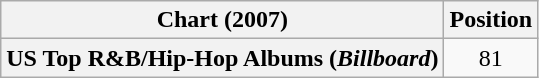<table class="wikitable plainrowheaders" style="text-align:center">
<tr>
<th scope="col">Chart (2007)</th>
<th scope="col">Position</th>
</tr>
<tr>
<th scope="row">US Top R&B/Hip-Hop Albums (<em>Billboard</em>)</th>
<td>81</td>
</tr>
</table>
